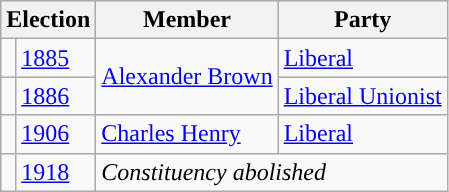<table class="wikitable">
<tr>
<th colspan="2">Election</th>
<th>Member</th>
<th>Party</th>
</tr>
<tr>
<td style="color:inherit;background-color: "></td>
<td><a href='#'>1885</a></td>
<td rowspan="2"><a href='#'>Alexander Brown</a></td>
<td><a href='#'>Liberal</a></td>
</tr>
<tr>
<td style="color:inherit;background-color: "></td>
<td><a href='#'>1886</a></td>
<td><a href='#'>Liberal Unionist</a></td>
</tr>
<tr>
<td style="color:inherit;background-color: "></td>
<td><a href='#'>1906</a></td>
<td><a href='#'>Charles Henry</a></td>
<td><a href='#'>Liberal</a></td>
</tr>
<tr>
<td></td>
<td><a href='#'>1918</a></td>
<td colspan="2"><em>Constituency abolished</em></td>
</tr>
</table>
